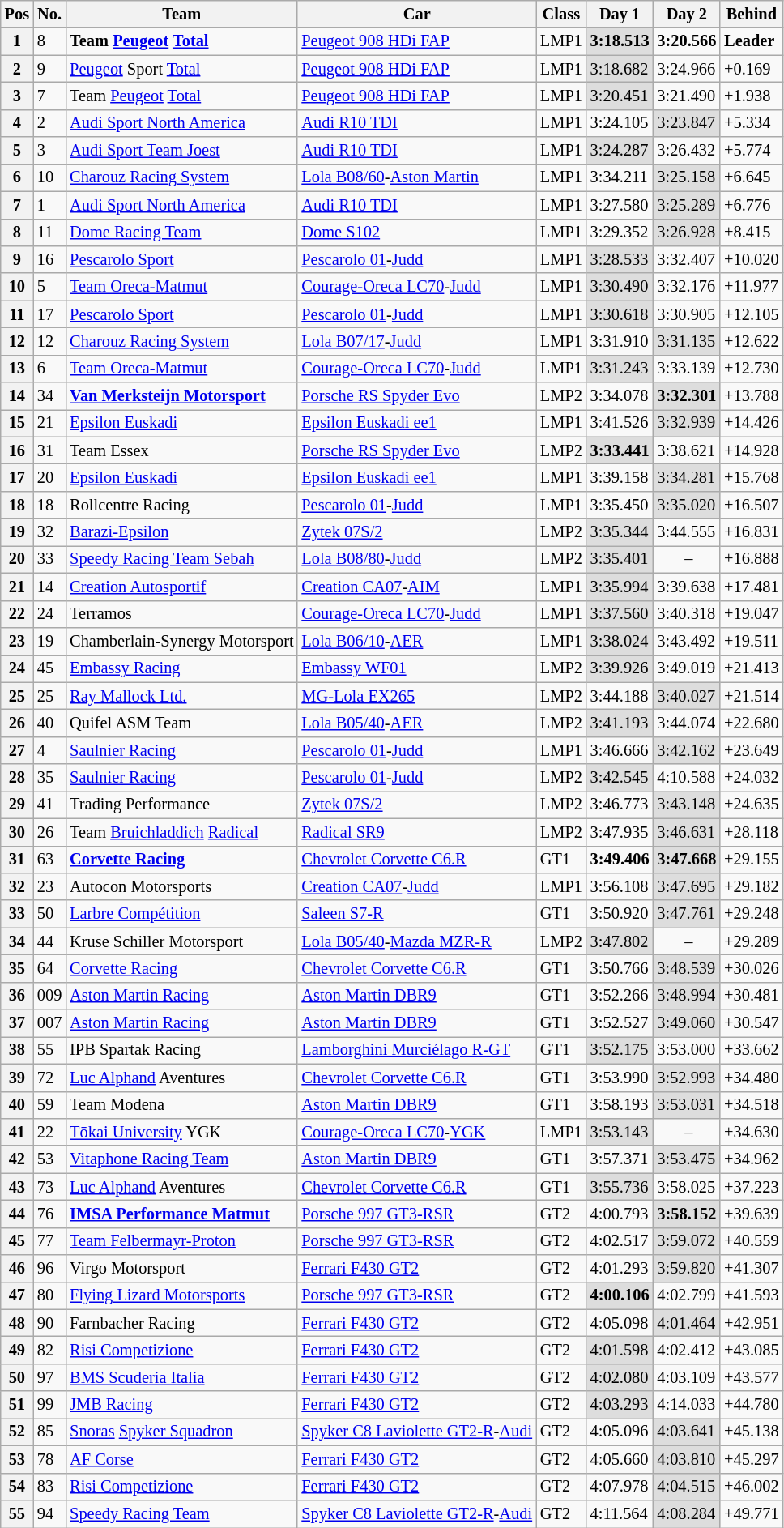<table class="wikitable" style="font-size: 85%;">
<tr>
<th>Pos</th>
<th>No.</th>
<th>Team</th>
<th>Car</th>
<th>Class</th>
<th>Day 1<br></th>
<th>Day 2<br></th>
<th>Behind</th>
</tr>
<tr>
<th>1</th>
<td>8</td>
<td><strong> Team <a href='#'>Peugeot</a> <a href='#'>Total</a></strong></td>
<td><a href='#'>Peugeot 908 HDi FAP</a></td>
<td>LMP1</td>
<td style="background:#ddd;"><strong>3:18.513</strong></td>
<td><strong>3:20.566</strong></td>
<td><strong>Leader</strong></td>
</tr>
<tr>
<th>2</th>
<td>9</td>
<td> <a href='#'>Peugeot</a> Sport <a href='#'>Total</a></td>
<td><a href='#'>Peugeot 908 HDi FAP</a></td>
<td>LMP1</td>
<td style="background:#ddd;">3:18.682</td>
<td>3:24.966</td>
<td>+0.169</td>
</tr>
<tr>
<th>3</th>
<td>7</td>
<td> Team <a href='#'>Peugeot</a> <a href='#'>Total</a></td>
<td><a href='#'>Peugeot 908 HDi FAP</a></td>
<td>LMP1</td>
<td style="background:#ddd;">3:20.451</td>
<td>3:21.490</td>
<td>+1.938</td>
</tr>
<tr>
<th>4</th>
<td>2</td>
<td> <a href='#'>Audi Sport North America</a></td>
<td><a href='#'>Audi R10 TDI</a></td>
<td>LMP1</td>
<td>3:24.105</td>
<td style="background:#ddd;">3:23.847</td>
<td>+5.334</td>
</tr>
<tr>
<th>5</th>
<td>3</td>
<td> <a href='#'>Audi Sport Team Joest</a></td>
<td><a href='#'>Audi R10 TDI</a></td>
<td>LMP1</td>
<td style="background:#ddd;">3:24.287</td>
<td>3:26.432</td>
<td>+5.774</td>
</tr>
<tr>
<th>6</th>
<td>10</td>
<td> <a href='#'>Charouz Racing System</a></td>
<td><a href='#'>Lola B08/60</a>-<a href='#'>Aston Martin</a></td>
<td>LMP1</td>
<td>3:34.211</td>
<td style="background:#ddd;">3:25.158</td>
<td>+6.645</td>
</tr>
<tr>
<th>7</th>
<td>1</td>
<td> <a href='#'>Audi Sport North America</a></td>
<td><a href='#'>Audi R10 TDI</a></td>
<td>LMP1</td>
<td>3:27.580</td>
<td style="background:#ddd;">3:25.289</td>
<td>+6.776</td>
</tr>
<tr>
<th>8</th>
<td>11</td>
<td> <a href='#'>Dome Racing Team</a></td>
<td><a href='#'>Dome S102</a></td>
<td>LMP1</td>
<td>3:29.352</td>
<td style="background:#ddd;">3:26.928</td>
<td>+8.415</td>
</tr>
<tr>
<th>9</th>
<td>16</td>
<td> <a href='#'>Pescarolo Sport</a></td>
<td><a href='#'>Pescarolo 01</a>-<a href='#'>Judd</a></td>
<td>LMP1</td>
<td style="background:#ddd;">3:28.533</td>
<td>3:32.407</td>
<td>+10.020</td>
</tr>
<tr>
<th>10</th>
<td>5</td>
<td> <a href='#'>Team Oreca-Matmut</a></td>
<td><a href='#'>Courage-Oreca LC70</a>-<a href='#'>Judd</a></td>
<td>LMP1</td>
<td style="background:#ddd;">3:30.490</td>
<td>3:32.176</td>
<td>+11.977</td>
</tr>
<tr>
<th>11</th>
<td>17</td>
<td> <a href='#'>Pescarolo Sport</a></td>
<td><a href='#'>Pescarolo 01</a>-<a href='#'>Judd</a></td>
<td>LMP1</td>
<td style="background:#ddd;">3:30.618</td>
<td>3:30.905</td>
<td>+12.105</td>
</tr>
<tr>
<th>12</th>
<td>12</td>
<td> <a href='#'>Charouz Racing System</a></td>
<td><a href='#'>Lola B07/17</a>-<a href='#'>Judd</a></td>
<td>LMP1</td>
<td>3:31.910</td>
<td style="background:#ddd;">3:31.135</td>
<td>+12.622</td>
</tr>
<tr>
<th>13</th>
<td>6</td>
<td> <a href='#'>Team Oreca-Matmut</a></td>
<td><a href='#'>Courage-Oreca LC70</a>-<a href='#'>Judd</a></td>
<td>LMP1</td>
<td style="background:#ddd;">3:31.243</td>
<td>3:33.139</td>
<td>+12.730</td>
</tr>
<tr>
<th>14</th>
<td>34</td>
<td><strong> <a href='#'>Van Merksteijn Motorsport</a></strong></td>
<td><a href='#'>Porsche RS Spyder Evo</a></td>
<td>LMP2</td>
<td>3:34.078</td>
<td style="background:#ddd;"><strong>3:32.301</strong></td>
<td>+13.788</td>
</tr>
<tr>
<th>15</th>
<td>21</td>
<td> <a href='#'>Epsilon Euskadi</a></td>
<td><a href='#'>Epsilon Euskadi ee1</a></td>
<td>LMP1</td>
<td>3:41.526</td>
<td style="background:#ddd;">3:32.939</td>
<td>+14.426</td>
</tr>
<tr>
<th>16</th>
<td>31</td>
<td> Team Essex</td>
<td><a href='#'>Porsche RS Spyder Evo</a></td>
<td>LMP2</td>
<td style="background:#ddd;"><strong>3:33.441</strong></td>
<td>3:38.621</td>
<td>+14.928</td>
</tr>
<tr>
<th>17</th>
<td>20</td>
<td> <a href='#'>Epsilon Euskadi</a></td>
<td><a href='#'>Epsilon Euskadi ee1</a></td>
<td>LMP1</td>
<td>3:39.158</td>
<td style="background:#ddd;">3:34.281</td>
<td>+15.768</td>
</tr>
<tr>
<th>18</th>
<td>18</td>
<td> Rollcentre Racing</td>
<td><a href='#'>Pescarolo 01</a>-<a href='#'>Judd</a></td>
<td>LMP1</td>
<td>3:35.450</td>
<td style="background:#ddd;">3:35.020</td>
<td>+16.507</td>
</tr>
<tr>
<th>19</th>
<td>32</td>
<td> <a href='#'>Barazi-Epsilon</a></td>
<td><a href='#'>Zytek 07S/2</a></td>
<td>LMP2</td>
<td style="background:#ddd;">3:35.344</td>
<td>3:44.555</td>
<td>+16.831</td>
</tr>
<tr>
<th>20</th>
<td>33</td>
<td> <a href='#'>Speedy Racing Team Sebah</a></td>
<td><a href='#'>Lola B08/80</a>-<a href='#'>Judd</a></td>
<td>LMP2</td>
<td style="background:#ddd;">3:35.401</td>
<td style="text-align:center;"> –</td>
<td>+16.888</td>
</tr>
<tr>
<th>21</th>
<td>14</td>
<td> <a href='#'>Creation Autosportif</a></td>
<td><a href='#'>Creation CA07</a>-<a href='#'>AIM</a></td>
<td>LMP1</td>
<td style="background:#ddd;">3:35.994</td>
<td>3:39.638</td>
<td>+17.481</td>
</tr>
<tr>
<th>22</th>
<td>24</td>
<td> Terramos</td>
<td><a href='#'>Courage-Oreca LC70</a>-<a href='#'>Judd</a></td>
<td>LMP1</td>
<td style="background:#ddd;">3:37.560</td>
<td>3:40.318</td>
<td>+19.047</td>
</tr>
<tr>
<th>23</th>
<td>19</td>
<td> Chamberlain-Synergy Motorsport</td>
<td><a href='#'>Lola B06/10</a>-<a href='#'>AER</a></td>
<td>LMP1</td>
<td style="background:#ddd;">3:38.024</td>
<td>3:43.492</td>
<td>+19.511</td>
</tr>
<tr>
<th>24</th>
<td>45</td>
<td> <a href='#'>Embassy Racing</a></td>
<td><a href='#'>Embassy WF01</a></td>
<td>LMP2</td>
<td style="background:#ddd;">3:39.926</td>
<td>3:49.019</td>
<td>+21.413</td>
</tr>
<tr>
<th>25</th>
<td>25</td>
<td> <a href='#'>Ray Mallock Ltd.</a></td>
<td><a href='#'>MG-Lola EX265</a></td>
<td>LMP2</td>
<td>3:44.188</td>
<td style="background:#ddd;">3:40.027</td>
<td>+21.514</td>
</tr>
<tr>
<th>26</th>
<td>40</td>
<td> Quifel ASM Team</td>
<td><a href='#'>Lola B05/40</a>-<a href='#'>AER</a></td>
<td>LMP2</td>
<td style="background:#ddd;">3:41.193</td>
<td>3:44.074</td>
<td>+22.680</td>
</tr>
<tr>
<th>27</th>
<td>4</td>
<td> <a href='#'>Saulnier Racing</a></td>
<td><a href='#'>Pescarolo 01</a>-<a href='#'>Judd</a></td>
<td>LMP1</td>
<td>3:46.666</td>
<td style="background:#ddd;">3:42.162</td>
<td>+23.649</td>
</tr>
<tr>
<th>28</th>
<td>35</td>
<td> <a href='#'>Saulnier Racing</a></td>
<td><a href='#'>Pescarolo 01</a>-<a href='#'>Judd</a></td>
<td>LMP2</td>
<td style="background:#ddd;">3:42.545</td>
<td>4:10.588</td>
<td>+24.032</td>
</tr>
<tr>
<th>29</th>
<td>41</td>
<td> Trading Performance</td>
<td><a href='#'>Zytek 07S/2</a></td>
<td>LMP2</td>
<td>3:46.773</td>
<td style="background:#ddd;">3:43.148</td>
<td>+24.635</td>
</tr>
<tr>
<th>30</th>
<td>26</td>
<td> Team <a href='#'>Bruichladdich</a> <a href='#'>Radical</a></td>
<td><a href='#'>Radical SR9</a></td>
<td>LMP2</td>
<td>3:47.935</td>
<td style="background:#ddd;">3:46.631</td>
<td>+28.118</td>
</tr>
<tr>
<th>31</th>
<td>63</td>
<td><strong> <a href='#'>Corvette Racing</a></strong></td>
<td><a href='#'>Chevrolet Corvette C6.R</a></td>
<td>GT1</td>
<td><strong>3:49.406</strong></td>
<td style="background:#ddd;"><strong>3:47.668</strong></td>
<td>+29.155</td>
</tr>
<tr>
<th>32</th>
<td>23</td>
<td> Autocon Motorsports</td>
<td><a href='#'>Creation CA07</a>-<a href='#'>Judd</a></td>
<td>LMP1</td>
<td>3:56.108</td>
<td style="background:#ddd;">3:47.695</td>
<td>+29.182</td>
</tr>
<tr>
<th>33</th>
<td>50</td>
<td> <a href='#'>Larbre Compétition</a></td>
<td><a href='#'>Saleen S7-R</a></td>
<td>GT1</td>
<td>3:50.920</td>
<td style="background:#ddd;">3:47.761</td>
<td>+29.248</td>
</tr>
<tr>
<th>34</th>
<td>44</td>
<td> Kruse Schiller Motorsport</td>
<td><a href='#'>Lola B05/40</a>-<a href='#'>Mazda MZR-R</a></td>
<td>LMP2</td>
<td style="background:#ddd;">3:47.802</td>
<td style="text-align:center;"> –</td>
<td>+29.289</td>
</tr>
<tr>
<th>35</th>
<td>64</td>
<td> <a href='#'>Corvette Racing</a></td>
<td><a href='#'>Chevrolet Corvette C6.R</a></td>
<td>GT1</td>
<td>3:50.766</td>
<td style="background:#ddd;">3:48.539</td>
<td>+30.026</td>
</tr>
<tr>
<th>36</th>
<td>009</td>
<td> <a href='#'>Aston Martin Racing</a></td>
<td><a href='#'>Aston Martin DBR9</a></td>
<td>GT1</td>
<td>3:52.266</td>
<td style="background:#ddd;">3:48.994</td>
<td>+30.481</td>
</tr>
<tr>
<th>37</th>
<td>007</td>
<td> <a href='#'>Aston Martin Racing</a></td>
<td><a href='#'>Aston Martin DBR9</a></td>
<td>GT1</td>
<td>3:52.527</td>
<td style="background:#ddd;">3:49.060</td>
<td>+30.547</td>
</tr>
<tr>
<th>38</th>
<td>55</td>
<td> IPB Spartak Racing</td>
<td><a href='#'>Lamborghini Murciélago R-GT</a></td>
<td>GT1</td>
<td style="background:#ddd;">3:52.175</td>
<td>3:53.000</td>
<td>+33.662</td>
</tr>
<tr>
<th>39</th>
<td>72</td>
<td> <a href='#'>Luc Alphand</a> Aventures</td>
<td><a href='#'>Chevrolet Corvette C6.R</a></td>
<td>GT1</td>
<td>3:53.990</td>
<td style="background:#ddd;">3:52.993</td>
<td>+34.480</td>
</tr>
<tr>
<th>40</th>
<td>59</td>
<td> Team Modena</td>
<td><a href='#'>Aston Martin DBR9</a></td>
<td>GT1</td>
<td>3:58.193</td>
<td style="background:#ddd;">3:53.031</td>
<td>+34.518</td>
</tr>
<tr>
<th>41</th>
<td>22</td>
<td> <a href='#'>Tōkai University</a> YGK</td>
<td><a href='#'>Courage-Oreca LC70</a>-<a href='#'>YGK</a></td>
<td>LMP1</td>
<td style="background:#ddd;">3:53.143</td>
<td style="text-align:center;"> –</td>
<td>+34.630</td>
</tr>
<tr>
<th>42</th>
<td>53</td>
<td> <a href='#'>Vitaphone Racing Team</a></td>
<td><a href='#'>Aston Martin DBR9</a></td>
<td>GT1</td>
<td>3:57.371</td>
<td style="background:#ddd;">3:53.475</td>
<td>+34.962</td>
</tr>
<tr>
<th>43</th>
<td>73</td>
<td> <a href='#'>Luc Alphand</a> Aventures</td>
<td><a href='#'>Chevrolet Corvette C6.R</a></td>
<td>GT1</td>
<td style="background:#ddd;">3:55.736</td>
<td>3:58.025</td>
<td>+37.223</td>
</tr>
<tr>
<th>44</th>
<td>76</td>
<td><strong> <a href='#'>IMSA Performance Matmut</a></strong></td>
<td><a href='#'>Porsche 997 GT3-RSR</a></td>
<td>GT2</td>
<td>4:00.793</td>
<td style="background:#ddd;"><strong>3:58.152</strong></td>
<td>+39.639</td>
</tr>
<tr>
<th>45</th>
<td>77</td>
<td> <a href='#'>Team Felbermayr-Proton</a></td>
<td><a href='#'>Porsche 997 GT3-RSR</a></td>
<td>GT2</td>
<td>4:02.517</td>
<td style="background:#ddd;">3:59.072</td>
<td>+40.559</td>
</tr>
<tr>
<th>46</th>
<td>96</td>
<td> Virgo Motorsport</td>
<td><a href='#'>Ferrari F430 GT2</a></td>
<td>GT2</td>
<td>4:01.293</td>
<td style="background:#ddd;">3:59.820</td>
<td>+41.307</td>
</tr>
<tr>
<th>47</th>
<td>80</td>
<td> <a href='#'>Flying Lizard Motorsports</a></td>
<td><a href='#'>Porsche 997 GT3-RSR</a></td>
<td>GT2</td>
<td style="background:#ddd;"><strong>4:00.106</strong></td>
<td>4:02.799</td>
<td>+41.593</td>
</tr>
<tr>
<th>48</th>
<td>90</td>
<td> Farnbacher Racing</td>
<td><a href='#'>Ferrari F430 GT2</a></td>
<td>GT2</td>
<td>4:05.098</td>
<td style="background:#ddd;">4:01.464</td>
<td>+42.951</td>
</tr>
<tr>
<th>49</th>
<td>82</td>
<td> <a href='#'>Risi Competizione</a></td>
<td><a href='#'>Ferrari F430 GT2</a></td>
<td>GT2</td>
<td style="background:#ddd;">4:01.598</td>
<td>4:02.412</td>
<td>+43.085</td>
</tr>
<tr>
<th>50</th>
<td>97</td>
<td> <a href='#'>BMS Scuderia Italia</a></td>
<td><a href='#'>Ferrari F430 GT2</a></td>
<td>GT2</td>
<td style="background:#ddd;">4:02.080</td>
<td>4:03.109</td>
<td>+43.577</td>
</tr>
<tr>
<th>51</th>
<td>99</td>
<td> <a href='#'>JMB Racing</a></td>
<td><a href='#'>Ferrari F430 GT2</a></td>
<td>GT2</td>
<td style="background:#ddd;">4:03.293</td>
<td>4:14.033</td>
<td>+44.780</td>
</tr>
<tr>
<th>52</th>
<td>85</td>
<td> <a href='#'>Snoras</a> <a href='#'>Spyker Squadron</a></td>
<td><a href='#'>Spyker C8 Laviolette GT2-R</a>-<a href='#'>Audi</a></td>
<td>GT2</td>
<td>4:05.096</td>
<td style="background:#ddd;">4:03.641</td>
<td>+45.138</td>
</tr>
<tr>
<th>53</th>
<td>78</td>
<td> <a href='#'>AF Corse</a></td>
<td><a href='#'>Ferrari F430 GT2</a></td>
<td>GT2</td>
<td>4:05.660</td>
<td style="background:#ddd;">4:03.810</td>
<td>+45.297</td>
</tr>
<tr>
<th>54</th>
<td>83</td>
<td> <a href='#'>Risi Competizione</a></td>
<td><a href='#'>Ferrari F430 GT2</a></td>
<td>GT2</td>
<td>4:07.978</td>
<td style="background:#ddd;">4:04.515</td>
<td>+46.002</td>
</tr>
<tr>
<th>55</th>
<td>94</td>
<td> <a href='#'>Speedy Racing Team</a></td>
<td><a href='#'>Spyker C8 Laviolette GT2-R</a>-<a href='#'>Audi</a></td>
<td>GT2</td>
<td>4:11.564</td>
<td style="background:#ddd;">4:08.284</td>
<td>+49.771</td>
</tr>
</table>
